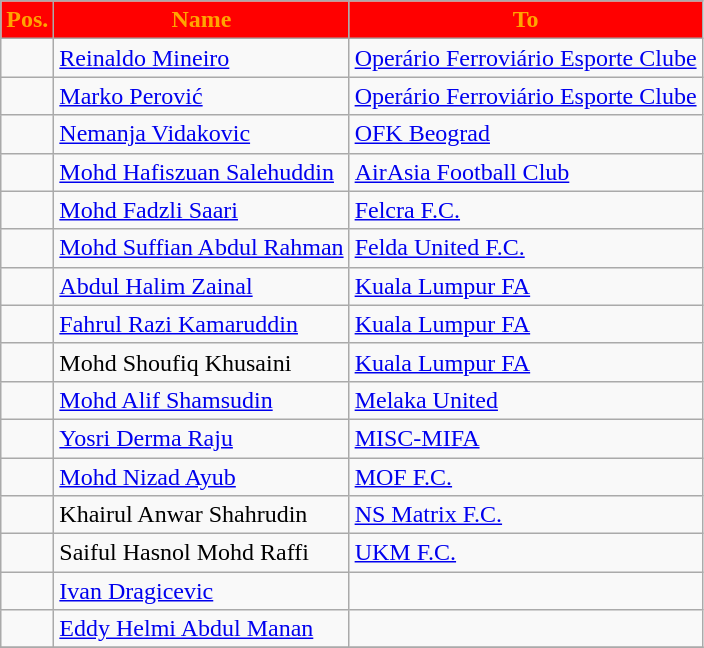<table class="wikitable sortable">
<tr>
<th style="background:red; color:orange;">Pos.</th>
<th style="background:red; color:orange;">Name</th>
<th style="background:red; color:orange;">To</th>
</tr>
<tr>
<td></td>
<td> <a href='#'>Reinaldo Mineiro</a></td>
<td> <a href='#'>Operário Ferroviário Esporte Clube</a></td>
</tr>
<tr>
<td></td>
<td> <a href='#'>Marko Perović</a></td>
<td> <a href='#'>Operário Ferroviário Esporte Clube</a></td>
</tr>
<tr>
<td></td>
<td> <a href='#'>Nemanja Vidakovic</a></td>
<td> <a href='#'>OFK Beograd</a></td>
</tr>
<tr>
<td></td>
<td> <a href='#'>Mohd Hafiszuan Salehuddin</a></td>
<td> <a href='#'>AirAsia Football Club</a></td>
</tr>
<tr>
<td></td>
<td> <a href='#'>Mohd Fadzli Saari</a></td>
<td> <a href='#'>Felcra F.C.</a></td>
</tr>
<tr>
<td></td>
<td> <a href='#'>Mohd Suffian Abdul Rahman</a></td>
<td> <a href='#'>Felda United F.C.</a></td>
</tr>
<tr>
<td></td>
<td> <a href='#'>Abdul Halim Zainal</a></td>
<td> <a href='#'>Kuala Lumpur FA</a></td>
</tr>
<tr>
<td></td>
<td> <a href='#'>Fahrul Razi Kamaruddin</a></td>
<td> <a href='#'>Kuala Lumpur FA</a></td>
</tr>
<tr>
<td></td>
<td> Mohd Shoufiq Khusaini</td>
<td> <a href='#'>Kuala Lumpur FA</a></td>
</tr>
<tr>
<td></td>
<td> <a href='#'>Mohd Alif Shamsudin</a></td>
<td> <a href='#'>Melaka United</a></td>
</tr>
<tr>
<td></td>
<td> <a href='#'>Yosri Derma Raju</a></td>
<td> <a href='#'>MISC-MIFA</a></td>
</tr>
<tr>
<td></td>
<td> <a href='#'>Mohd Nizad Ayub</a></td>
<td> <a href='#'>MOF F.C.</a></td>
</tr>
<tr>
<td></td>
<td> Khairul Anwar Shahrudin</td>
<td> <a href='#'>NS Matrix F.C.</a></td>
</tr>
<tr>
<td></td>
<td> Saiful Hasnol Mohd Raffi</td>
<td> <a href='#'>UKM F.C.</a></td>
</tr>
<tr>
<td></td>
<td> <a href='#'>Ivan Dragicevic</a></td>
<td></td>
</tr>
<tr>
<td></td>
<td> <a href='#'>Eddy Helmi Abdul Manan</a></td>
<td></td>
</tr>
<tr>
</tr>
</table>
